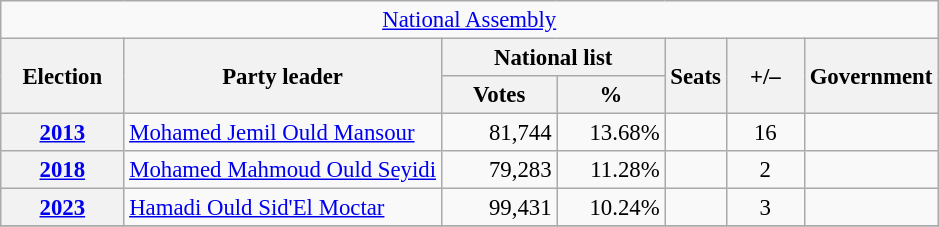<table class="wikitable" style="text-align:right;font-size:95%;">
<tr>
<td colspan="7" align="center"><a href='#'>National Assembly</a></td>
</tr>
<tr>
<th rowspan="2" width="75">Election</th>
<th rowspan="2">Party leader</th>
<th colspan="2">National list</th>
<th rowspan="2">Seats</th>
<th rowspan="2" width="45">+/–</th>
<th rowspan="2">Government</th>
</tr>
<tr>
<th width="70">Votes</th>
<th width="65">%</th>
</tr>
<tr>
<th><a href='#'>2013</a></th>
<td style="text-align:left;"><a href='#'>Mohamed Jemil Ould Mansour</a></td>
<td>81,744</td>
<td>13.68%</td>
<td></td>
<td style="text-align:center;"> 16</td>
<td></td>
</tr>
<tr>
<th><a href='#'>2018</a></th>
<td style="text-align:left;"><a href='#'>Mohamed Mahmoud Ould Seyidi</a></td>
<td>79,283</td>
<td>11.28%</td>
<td></td>
<td style="text-align:center;"> 2</td>
<td></td>
</tr>
<tr>
<th><a href='#'>2023</a></th>
<td style="text-align:left;"><a href='#'>Hamadi Ould Sid'El Moctar</a></td>
<td>99,431</td>
<td>10.24%</td>
<td></td>
<td style="text-align:center;"> 3</td>
<td></td>
</tr>
<tr>
</tr>
</table>
